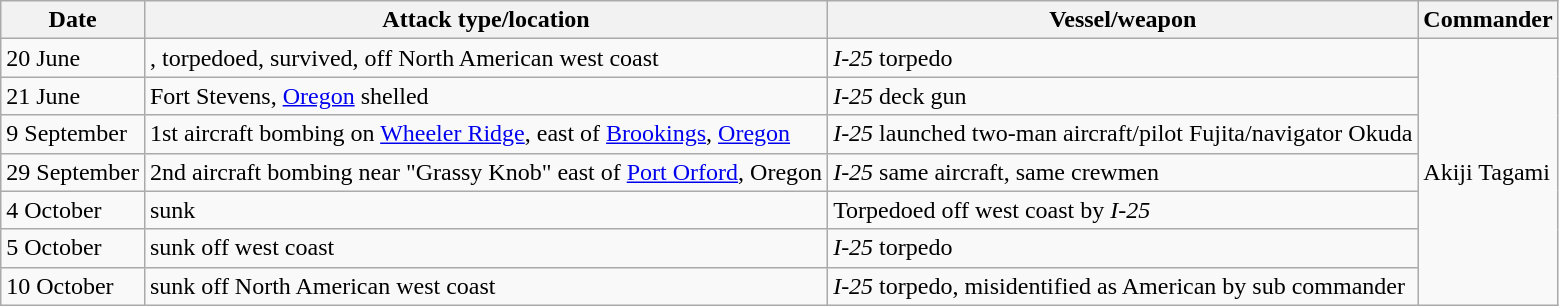<table class="wikitable">
<tr>
<th align=center>Date</th>
<th align=center>Attack type/location</th>
<th align=center>Vessel/weapon</th>
<th align=center>Commander</th>
</tr>
<tr>
<td>20 June</td>
<td>, torpedoed, survived, off North American west coast</td>
<td><em>I-25</em> torpedo</td>
<td rowspan="7">Akiji Tagami</td>
</tr>
<tr>
<td>21 June</td>
<td>Fort Stevens, <a href='#'>Oregon</a> shelled</td>
<td><em>I-25</em>  deck gun</td>
</tr>
<tr>
<td>9 September</td>
<td>1st aircraft bombing on <a href='#'>Wheeler Ridge</a>,  east of <a href='#'>Brookings</a>, <a href='#'>Oregon</a></td>
<td><em>I-25</em> launched two-man aircraft/pilot Fujita/navigator Okuda</td>
</tr>
<tr>
<td>29 September</td>
<td>2nd aircraft bombing near "Grassy Knob" east of <a href='#'>Port Orford</a>, Oregon</td>
<td><em>I-25</em> same aircraft, same crewmen</td>
</tr>
<tr>
<td>4 October</td>
<td> sunk</td>
<td>Torpedoed off west coast by <em>I-25</em></td>
</tr>
<tr>
<td>5 October</td>
<td> sunk off west coast</td>
<td><em>I-25</em> torpedo</td>
</tr>
<tr>
<td>10 October</td>
<td> sunk off North American west coast</td>
<td><em>I-25</em> torpedo, misidentified as American by sub commander</td>
</tr>
</table>
